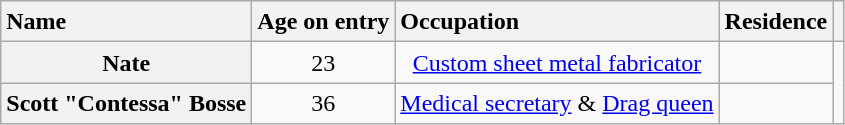<table class="wikitable sortable" style="text-align:center; line-height:20px; width:auto;">
<tr>
<th style="text-align:left">Name</th>
<th style="text-align:left">Age on entry</th>
<th style="text-align:left">Occupation</th>
<th style="text-align:left">Residence</th>
<th style="text-align:left" class="unsortable"></th>
</tr>
<tr>
<th>Nate </th>
<td>23</td>
<td><a href='#'>Custom sheet metal fabricator</a></td>
<td></td>
<td rowspan=2></td>
</tr>
<tr>
<th>Scott "Contessa" Bosse</th>
<td>36</td>
<td><a href='#'>Medical secretary</a> & <a href='#'>Drag queen</a></td>
<td></td>
</tr>
</table>
